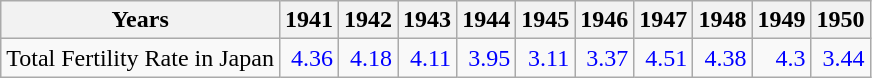<table class="wikitable " style="text-align:right">
<tr>
<th>Years</th>
<th>1941</th>
<th>1942</th>
<th>1943</th>
<th>1944</th>
<th>1945</th>
<th>1946</th>
<th>1947</th>
<th>1948</th>
<th>1949</th>
<th>1950</th>
</tr>
<tr>
<td align="left">Total Fertility Rate in Japan</td>
<td style="text-align:right; color:blue;">4.36</td>
<td style="text-align:right; color:blue;">4.18</td>
<td style="text-align:right; color:blue;">4.11</td>
<td style="text-align:right; color:blue;">3.95</td>
<td style="text-align:right; color:blue;">3.11</td>
<td style="text-align:right; color:blue;">3.37</td>
<td style="text-align:right; color:blue;">4.51</td>
<td style="text-align:right; color:blue;">4.38</td>
<td style="text-align:right; color:blue;">4.3</td>
<td style="text-align:right; color:blue;">3.44</td>
</tr>
</table>
